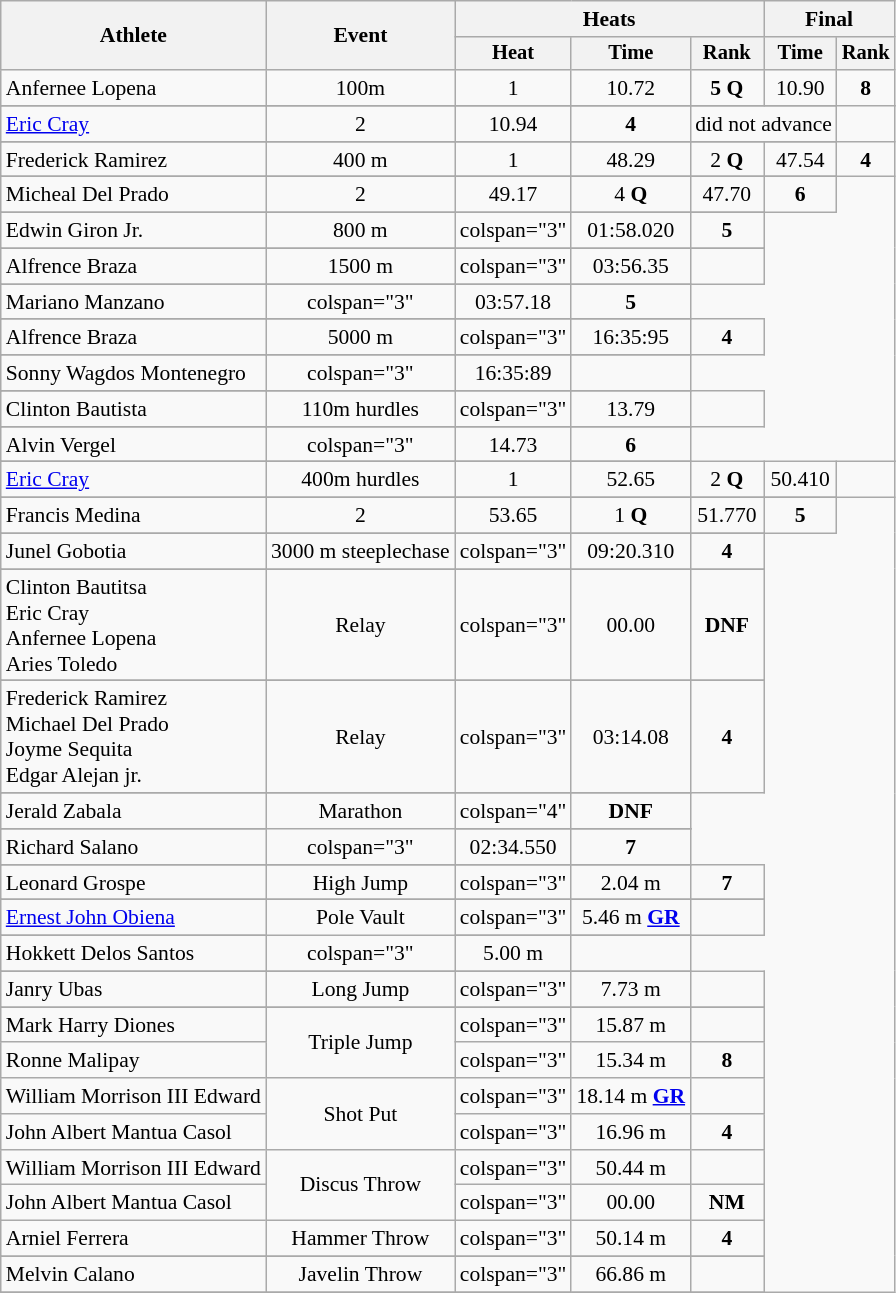<table class="wikitable" style="font-size:90%; text-align:center">
<tr>
<th rowspan="2">Athlete</th>
<th rowspan="2">Event</th>
<th colspan="3">Heats</th>
<th colspan="2">Final</th>
</tr>
<tr style="font-size:95%">
<th>Heat</th>
<th>Time</th>
<th>Rank</th>
<th>Time</th>
<th>Rank</th>
</tr>
<tr align="center">
<td align=left>Anfernee Lopena</td>
<td rowspan="2" align="Center">100m</td>
<td>1</td>
<td>10.72</td>
<td><strong>5</strong> <strong>Q</strong></td>
<td>10.90</td>
<td><strong>8</strong></td>
</tr>
<tr>
</tr>
<tr>
</tr>
<tr align="center">
<td align=left><a href='#'>Eric Cray</a></td>
<td>2</td>
<td>10.94</td>
<td><strong>4</strong></td>
<td colspan="2">did not advance</td>
</tr>
<tr>
</tr>
<tr>
</tr>
<tr align="center">
<td align=left>Frederick Ramirez</td>
<td rowspan="2" align="Center">400 m</td>
<td>1</td>
<td>48.29</td>
<td>2 <strong>Q</strong></td>
<td>47.54</td>
<td><strong>4</strong></td>
</tr>
<tr>
</tr>
<tr>
</tr>
<tr align="center">
<td align=left>Micheal Del Prado</td>
<td>2</td>
<td>49.17</td>
<td>4 <strong>Q</strong></td>
<td>47.70</td>
<td><strong>6</strong></td>
</tr>
<tr>
</tr>
<tr>
</tr>
<tr align="center">
<td align=left>Edwin Giron Jr.</td>
<td>800 m</td>
<td>colspan="3" </td>
<td>01:58.020</td>
<td><strong>5</strong></td>
</tr>
<tr>
</tr>
<tr align="center">
<td align=left>Alfrence Braza</td>
<td rowspan="2" align="Center">1500 m</td>
<td>colspan="3" </td>
<td>03:56.35</td>
<td></td>
</tr>
<tr>
</tr>
<tr>
</tr>
<tr align="center">
<td align=left>Mariano Manzano</td>
<td>colspan="3" </td>
<td>03:57.18</td>
<td><strong>5</strong></td>
</tr>
<tr>
</tr>
<tr>
</tr>
<tr align="center">
<td align=left>Alfrence Braza</td>
<td rowspan="2" align="Center">5000 m</td>
<td>colspan="3" </td>
<td>16:35:95</td>
<td><strong>4</strong></td>
</tr>
<tr>
</tr>
<tr>
</tr>
<tr align="center">
<td align=left>Sonny Wagdos Montenegro</td>
<td>colspan="3" </td>
<td>16:35:89</td>
<td></td>
</tr>
<tr>
</tr>
<tr>
</tr>
<tr align="center">
<td align=left>Clinton Bautista</td>
<td rowspan="2" align="Center">110m hurdles</td>
<td>colspan="3" </td>
<td>13.79</td>
<td></td>
</tr>
<tr>
</tr>
<tr>
</tr>
<tr align="center">
<td align=left>Alvin Vergel</td>
<td>colspan="3" </td>
<td>14.73</td>
<td><strong>6</strong></td>
</tr>
<tr>
</tr>
<tr>
</tr>
<tr align="center">
<td align=left><a href='#'>Eric Cray</a></td>
<td rowspan="2" align="Center">400m hurdles</td>
<td>1</td>
<td>52.65</td>
<td>2 <strong>Q</strong></td>
<td>50.410</td>
<td></td>
</tr>
<tr>
</tr>
<tr>
</tr>
<tr align="center">
<td align=left>Francis Medina</td>
<td>2</td>
<td>53.65</td>
<td>1 <strong>Q</strong></td>
<td>51.770</td>
<td><strong>5</strong></td>
</tr>
<tr>
</tr>
<tr>
</tr>
<tr align="center">
<td align=left>Junel Gobotia</td>
<td>3000 m steeplechase</td>
<td>colspan="3" </td>
<td>09:20.310</td>
<td><strong>4</strong></td>
</tr>
<tr>
</tr>
<tr align="center">
<td align=left>Clinton Bautitsa<br>Eric Cray<br>Anfernee Lopena<br>Aries Toledo</td>
<td> Relay</td>
<td>colspan="3" </td>
<td>00.00</td>
<td><strong>DNF</strong></td>
</tr>
<tr>
</tr>
<tr align="center">
<td align=left>Frederick Ramirez<br>Michael Del Prado<br>Joyme Sequita<br>Edgar Alejan jr.</td>
<td> Relay</td>
<td>colspan="3" </td>
<td>03:14.08</td>
<td><strong>4</strong></td>
</tr>
<tr>
</tr>
<tr align="center">
<td align=left>Jerald Zabala</td>
<td rowspan="2" align="Center">Marathon</td>
<td>colspan="4" </td>
<td><strong>DNF</strong></td>
</tr>
<tr>
</tr>
<tr align="center">
<td align=left>Richard Salano</td>
<td>colspan="3" </td>
<td>02:34.550</td>
<td><strong>7</strong></td>
</tr>
<tr>
</tr>
<tr align="center">
<td align=left>Leonard Grospe</td>
<td>High Jump</td>
<td>colspan="3" </td>
<td>2.04 m</td>
<td><strong>7</strong></td>
</tr>
<tr>
</tr>
<tr align="center">
<td align=left><a href='#'>Ernest John Obiena</a></td>
<td rowspan="2" align="Center">Pole Vault</td>
<td>colspan="3" </td>
<td>5.46 m <strong><a href='#'>GR</a></strong></td>
<td></td>
</tr>
<tr>
</tr>
<tr align="center">
<td align=left>Hokkett Delos Santos</td>
<td>colspan="3" </td>
<td>5.00 m</td>
<td></td>
</tr>
<tr>
</tr>
<tr align="center">
<td align=left>Janry Ubas</td>
<td>Long Jump</td>
<td>colspan="3" </td>
<td>7.73 m</td>
<td></td>
</tr>
<tr>
</tr>
<tr align="center">
<td align=left>Mark Harry Diones</td>
<td rowspan="2" align="Center">Triple Jump</td>
<td>colspan="3" </td>
<td>15.87 m</td>
<td></td>
</tr>
<tr align="center">
<td align=left>Ronne Malipay</td>
<td>colspan="3" </td>
<td>15.34 m</td>
<td><strong>8</strong></td>
</tr>
<tr align="center">
<td align=left>William Morrison III Edward</td>
<td rowspan="2" align="Center">Shot Put</td>
<td>colspan="3" </td>
<td>18.14 m <strong><a href='#'>GR</a></strong></td>
<td></td>
</tr>
<tr align="center">
<td align=left>John Albert Mantua Casol</td>
<td>colspan="3" </td>
<td>16.96 m</td>
<td><strong>4</strong></td>
</tr>
<tr align="center">
<td align=left>William Morrison III Edward</td>
<td rowspan="2" align="Center">Discus Throw</td>
<td>colspan="3" </td>
<td>50.44 m</td>
<td></td>
</tr>
<tr align="center">
<td align=left>John Albert Mantua Casol</td>
<td>colspan="3" </td>
<td>00.00</td>
<td><strong>NM</strong></td>
</tr>
<tr align="center">
<td align=left>Arniel Ferrera</td>
<td>Hammer Throw</td>
<td>colspan="3" </td>
<td>50.14 m</td>
<td><strong>4</strong></td>
</tr>
<tr>
</tr>
<tr align="center">
<td align=left>Melvin Calano</td>
<td>Javelin Throw</td>
<td>colspan="3" </td>
<td>66.86 m</td>
<td></td>
</tr>
<tr>
</tr>
</table>
